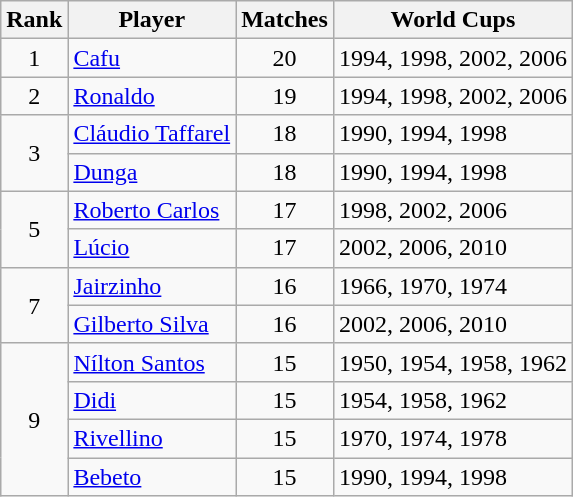<table class="wikitable sortable" style="text-align: left;">
<tr>
<th>Rank</th>
<th>Player</th>
<th>Matches</th>
<th>World Cups</th>
</tr>
<tr>
<td align=center>1</td>
<td><a href='#'>Cafu</a></td>
<td align=center>20</td>
<td>1994, 1998, 2002, 2006</td>
</tr>
<tr>
<td align=center>2</td>
<td><a href='#'>Ronaldo</a></td>
<td align=center>19</td>
<td>1994, 1998, 2002, 2006</td>
</tr>
<tr>
<td rowspan=2 align=center>3</td>
<td><a href='#'>Cláudio Taffarel</a></td>
<td align=center>18</td>
<td>1990, 1994, 1998</td>
</tr>
<tr>
<td><a href='#'>Dunga</a></td>
<td align=center>18</td>
<td>1990, 1994, 1998</td>
</tr>
<tr>
<td rowspan=2 align=center>5</td>
<td><a href='#'>Roberto Carlos</a></td>
<td align=center>17</td>
<td>1998, 2002, 2006</td>
</tr>
<tr>
<td><a href='#'>Lúcio</a></td>
<td align=center>17</td>
<td>2002, 2006, 2010</td>
</tr>
<tr>
<td rowspan=2 align=center>7</td>
<td><a href='#'>Jairzinho</a></td>
<td align=center>16</td>
<td>1966, 1970, 1974</td>
</tr>
<tr>
<td><a href='#'>Gilberto Silva</a></td>
<td align=center>16</td>
<td>2002, 2006, 2010</td>
</tr>
<tr>
<td rowspan=4 align=center>9</td>
<td><a href='#'>Nílton Santos</a></td>
<td align=center>15</td>
<td>1950, 1954, 1958, 1962</td>
</tr>
<tr>
<td><a href='#'>Didi</a></td>
<td align=center>15</td>
<td>1954, 1958, 1962</td>
</tr>
<tr>
<td><a href='#'>Rivellino</a></td>
<td align=center>15</td>
<td>1970, 1974, 1978</td>
</tr>
<tr>
<td><a href='#'>Bebeto</a></td>
<td align=center>15</td>
<td>1990, 1994, 1998</td>
</tr>
</table>
